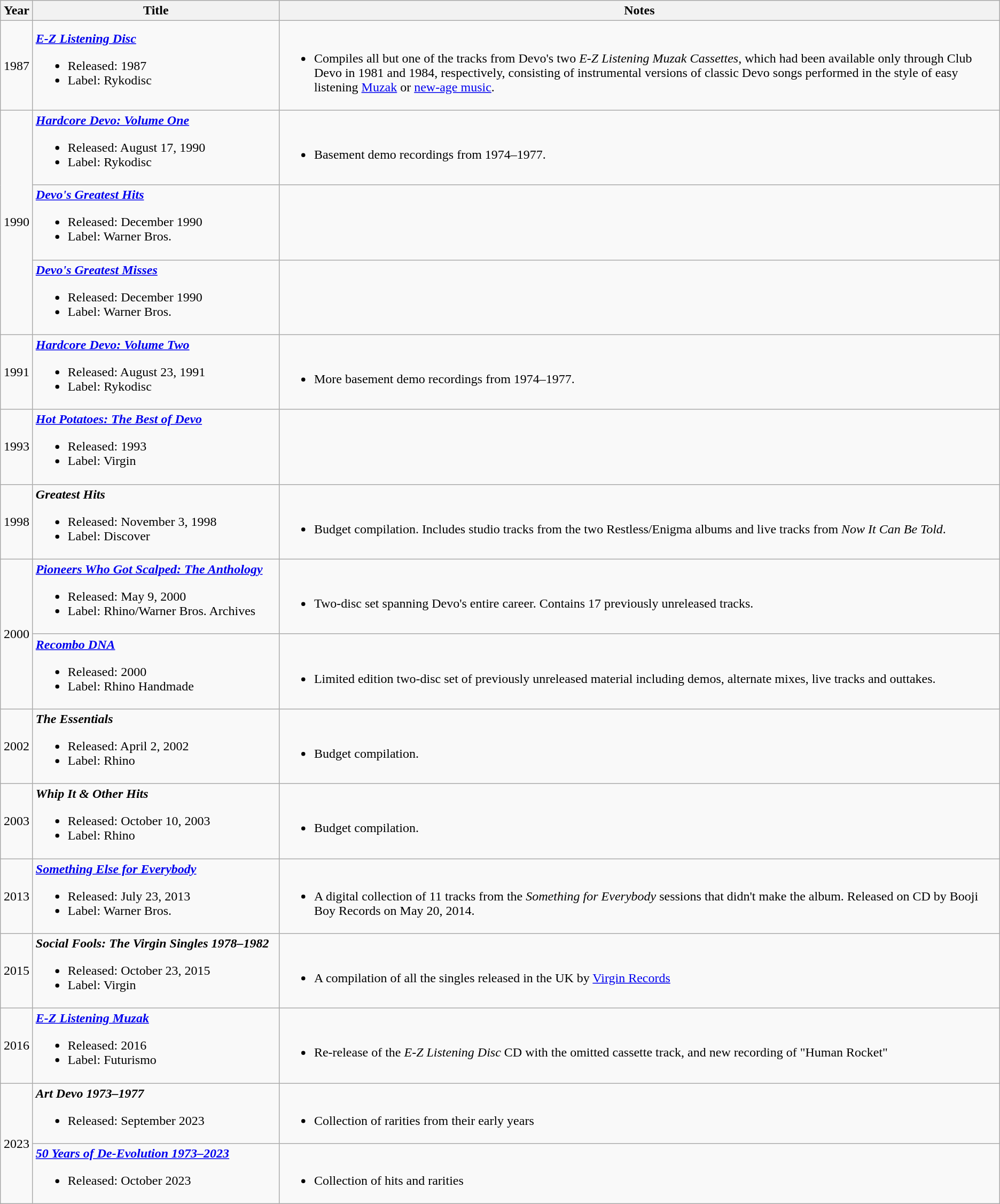<table class="wikitable">
<tr>
<th style="width:33px;">Year</th>
<th style="width:300px;">Title</th>
<th>Notes</th>
</tr>
<tr>
<td style="text-align:center;">1987</td>
<td><strong><em><a href='#'>E-Z Listening Disc</a></em></strong><br><ul><li>Released: 1987</li><li>Label: Rykodisc</li></ul></td>
<td><br><ul><li>Compiles all but one of the tracks from Devo's two <em>E-Z Listening Muzak Cassettes</em>, which had been available only through Club Devo in 1981 and 1984, respectively, consisting of instrumental versions of classic Devo songs performed in the style of easy listening <a href='#'>Muzak</a> or <a href='#'>new-age music</a>.</li></ul></td>
</tr>
<tr>
<td style="text-align:center;" rowspan="3">1990</td>
<td><strong><em><a href='#'>Hardcore Devo: Volume One</a></em></strong><br><ul><li>Released: August 17, 1990</li><li>Label: Rykodisc</li></ul></td>
<td><br><ul><li>Basement demo recordings from 1974–1977.</li></ul></td>
</tr>
<tr>
<td><strong><em><a href='#'>Devo's Greatest Hits</a></em></strong><br><ul><li>Released: December 1990</li><li>Label: Warner Bros.</li></ul></td>
<td></td>
</tr>
<tr>
<td><strong><em><a href='#'>Devo's Greatest Misses</a></em></strong><br><ul><li>Released: December 1990</li><li>Label: Warner Bros.</li></ul></td>
<td></td>
</tr>
<tr>
<td style="text-align:center;">1991</td>
<td><strong><em><a href='#'>Hardcore Devo: Volume Two</a></em></strong><br><ul><li>Released: August 23, 1991</li><li>Label: Rykodisc</li></ul></td>
<td><br><ul><li>More basement demo recordings from 1974–1977.</li></ul></td>
</tr>
<tr>
<td style="text-align:center;">1993</td>
<td><strong><em><a href='#'>Hot Potatoes: The Best of Devo</a></em></strong><br><ul><li>Released: 1993</li><li>Label: Virgin</li></ul></td>
<td></td>
</tr>
<tr>
<td style="text-align:center;">1998</td>
<td><strong><em>Greatest Hits</em></strong><br><ul><li>Released: November 3, 1998</li><li>Label: Discover</li></ul></td>
<td><br><ul><li>Budget compilation. Includes studio tracks from the two Restless/Enigma albums and live tracks from <em>Now It Can Be Told</em>.</li></ul></td>
</tr>
<tr>
<td style="text-align:center;" rowspan="2">2000</td>
<td><strong><em><a href='#'>Pioneers Who Got Scalped: The Anthology</a></em></strong><br><ul><li>Released: May 9, 2000</li><li>Label: Rhino/Warner Bros. Archives</li></ul></td>
<td><br><ul><li>Two-disc set spanning Devo's entire career.  Contains 17 previously unreleased tracks.</li></ul></td>
</tr>
<tr>
<td><strong><em><a href='#'>Recombo DNA</a></em></strong><br><ul><li>Released: 2000</li><li>Label: Rhino Handmade</li></ul></td>
<td><br><ul><li>Limited edition two-disc set of previously unreleased material including demos, alternate mixes, live tracks and outtakes.</li></ul></td>
</tr>
<tr>
<td style="text-align:center;">2002</td>
<td><strong><em>The Essentials</em></strong><br><ul><li>Released: April 2, 2002</li><li>Label: Rhino</li></ul></td>
<td><br><ul><li>Budget compilation.</li></ul></td>
</tr>
<tr>
<td style="text-align:center;">2003</td>
<td><strong><em>Whip It & Other Hits</em></strong><br><ul><li>Released: October 10, 2003</li><li>Label: Rhino</li></ul></td>
<td><br><ul><li>Budget compilation.</li></ul></td>
</tr>
<tr>
<td style="text-align:center;">2013</td>
<td><strong><em><a href='#'>Something Else for Everybody</a></em></strong><br><ul><li>Released: July 23, 2013</li><li>Label: Warner Bros.</li></ul></td>
<td><br><ul><li>A digital collection of 11 tracks from the <em>Something for Everybody</em> sessions that didn't make the album. Released on CD by Booji Boy Records on May 20, 2014.</li></ul></td>
</tr>
<tr>
<td style="text-align:center;">2015</td>
<td><strong><em>Social Fools: The Virgin Singles 1978–1982</em></strong><br><ul><li>Released: October 23, 2015</li><li>Label: Virgin</li></ul></td>
<td><br><ul><li>A compilation of all the singles released in the UK by <a href='#'>Virgin Records</a></li></ul></td>
</tr>
<tr>
<td style="text-align:center;">2016</td>
<td><strong><em><a href='#'>E-Z Listening Muzak</a></em></strong><br><ul><li>Released: 2016</li><li>Label: Futurismo</li></ul></td>
<td><br><ul><li>Re-release of the <em>E-Z Listening Disc</em> CD with the omitted cassette track, and new recording of "Human Rocket"</li></ul></td>
</tr>
<tr>
<td style="text-align:center;" rowspan="2">2023</td>
<td><strong><em>Art Devo 1973–1977</em></strong><br><ul><li>Released: September 2023</li></ul></td>
<td><br><ul><li>Collection of rarities from their early years</li></ul></td>
</tr>
<tr>
<td><strong><em><a href='#'>50 Years of De-Evolution 1973–2023</a></em></strong><br><ul><li>Released: October 2023</li></ul></td>
<td><br><ul><li>Collection of hits and rarities</li></ul></td>
</tr>
</table>
